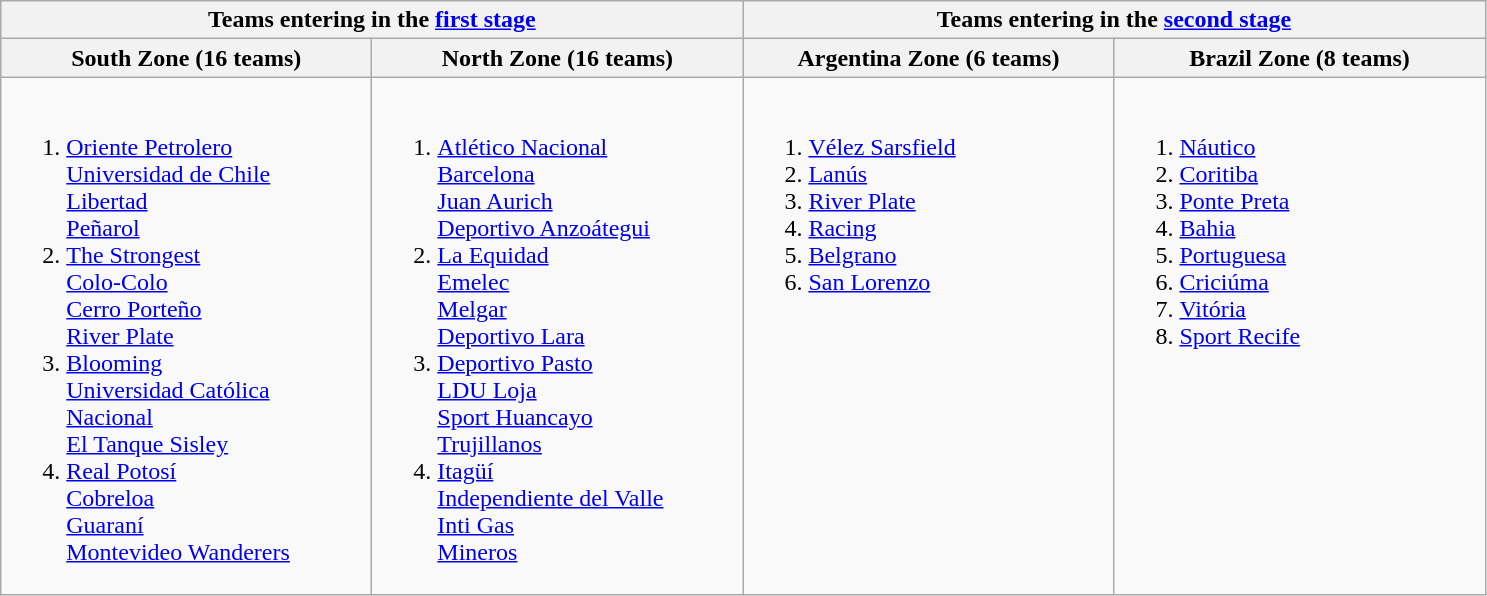<table class="wikitable">
<tr>
<th colspan=2>Teams entering in the <a href='#'>first stage</a></th>
<th colspan=2>Teams entering in the <a href='#'>second stage</a></th>
</tr>
<tr>
<th width=240>South Zone (16 teams)</th>
<th width=240>North Zone (16 teams)</th>
<th width=240>Argentina Zone (6 teams)</th>
<th width=240>Brazil Zone (8 teams)</th>
</tr>
<tr valign=top>
<td><br><ol><li> <a href='#'>Oriente Petrolero</a><br> <a href='#'>Universidad de Chile</a><br> <a href='#'>Libertad</a><br> <a href='#'>Peñarol</a></li><li> <a href='#'>The Strongest</a><br> <a href='#'>Colo-Colo</a><br> <a href='#'>Cerro Porteño</a><br> <a href='#'>River Plate</a></li><li> <a href='#'>Blooming</a><br> <a href='#'>Universidad Católica</a><br> <a href='#'>Nacional</a><br> <a href='#'>El Tanque Sisley</a></li><li> <a href='#'>Real Potosí</a><br> <a href='#'>Cobreloa</a><br> <a href='#'>Guaraní</a><br> <a href='#'>Montevideo Wanderers</a></li></ol></td>
<td><br><ol><li> <a href='#'>Atlético Nacional</a><br> <a href='#'>Barcelona</a><br> <a href='#'>Juan Aurich</a><br> <a href='#'>Deportivo Anzoátegui</a></li><li> <a href='#'>La Equidad</a><br> <a href='#'>Emelec</a><br> <a href='#'>Melgar</a><br> <a href='#'>Deportivo Lara</a></li><li> <a href='#'>Deportivo Pasto</a><br> <a href='#'>LDU Loja</a><br> <a href='#'>Sport Huancayo</a><br> <a href='#'>Trujillanos</a></li><li> <a href='#'>Itagüí</a><br> <a href='#'>Independiente del Valle</a><br> <a href='#'>Inti Gas</a><br> <a href='#'>Mineros</a></li></ol></td>
<td><br><ol><li> <a href='#'>Vélez Sarsfield</a></li><li> <a href='#'>Lanús</a></li><li> <a href='#'>River Plate</a></li><li> <a href='#'>Racing</a></li><li> <a href='#'>Belgrano</a></li><li> <a href='#'>San Lorenzo</a></li></ol></td>
<td><br><ol><li> <a href='#'>Náutico</a></li><li> <a href='#'>Coritiba</a></li><li> <a href='#'>Ponte Preta</a></li><li> <a href='#'>Bahia</a></li><li> <a href='#'>Portuguesa</a></li><li> <a href='#'>Criciúma</a></li><li> <a href='#'>Vitória</a></li><li> <a href='#'>Sport Recife</a></li></ol></td>
</tr>
</table>
